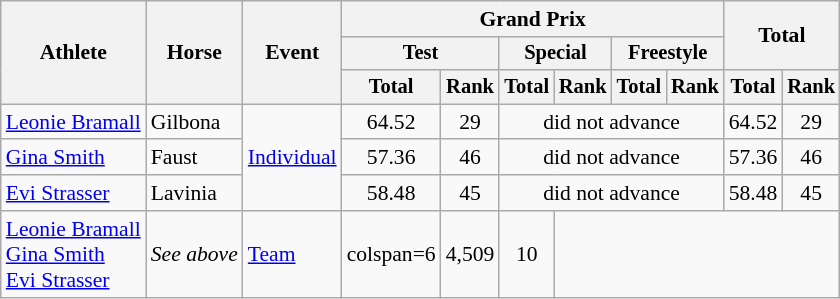<table class=wikitable style="font-size:90%">
<tr>
<th rowspan="3">Athlete</th>
<th rowspan="3">Horse</th>
<th rowspan="3">Event</th>
<th colspan="6">Grand Prix</th>
<th colspan="2" rowspan="2">Total</th>
</tr>
<tr style="font-size:95%">
<th colspan="2">Test</th>
<th colspan="2">Special</th>
<th colspan="2">Freestyle</th>
</tr>
<tr style="font-size:95%">
<th colspan="1" rowspan="1">Total</th>
<th>Rank</th>
<th>Total</th>
<th>Rank</th>
<th>Total</th>
<th>Rank</th>
<th>Total</th>
<th>Rank</th>
</tr>
<tr align=center>
<td align=left><a href='#'>Leonie Bramall</a></td>
<td align=left>Gilbona</td>
<td rowspan=3 align=left><a href='#'>Individual</a></td>
<td>64.52</td>
<td>29</td>
<td colspan=4>did not advance</td>
<td>64.52</td>
<td>29</td>
</tr>
<tr align=center>
<td align=left><a href='#'>Gina Smith</a></td>
<td align=left>Faust</td>
<td>57.36</td>
<td>46</td>
<td colspan=4>did not advance</td>
<td>57.36</td>
<td>46</td>
</tr>
<tr align=center>
<td align=left><a href='#'>Evi Strasser</a></td>
<td align=left>Lavinia</td>
<td>58.48</td>
<td>45</td>
<td colspan=4>did not advance</td>
<td>58.48</td>
<td>45</td>
</tr>
<tr align=center>
<td align=left><a href='#'>Leonie Bramall</a><br><a href='#'>Gina Smith</a><br><a href='#'>Evi Strasser</a></td>
<td align=left><em>See above</em></td>
<td align=left><a href='#'>Team</a></td>
<td>colspan=6 </td>
<td>4,509</td>
<td>10</td>
</tr>
</table>
